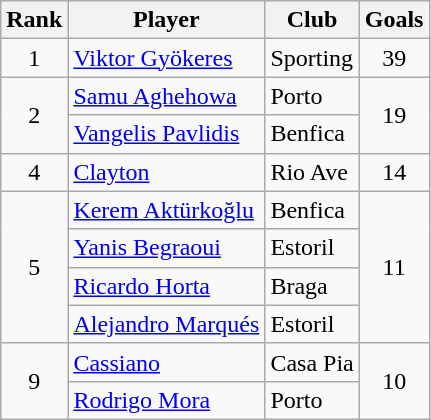<table class="wikitable" style="text-align:center">
<tr>
<th>Rank</th>
<th>Player</th>
<th>Club</th>
<th>Goals</th>
</tr>
<tr>
<td>1</td>
<td align="left"> <a href='#'>Viktor Gyökeres</a></td>
<td align="left">Sporting</td>
<td>39</td>
</tr>
<tr>
<td rowspan="2">2</td>
<td align="left"> <a href='#'>Samu Aghehowa</a></td>
<td align="left">Porto</td>
<td rowspan="2">19</td>
</tr>
<tr>
<td align="left"> <a href='#'>Vangelis Pavlidis</a></td>
<td align="left">Benfica</td>
</tr>
<tr>
<td>4</td>
<td align="left"> <a href='#'>Clayton</a></td>
<td align="left">Rio Ave</td>
<td>14</td>
</tr>
<tr>
<td rowspan="4">5</td>
<td align="left"> <a href='#'>Kerem Aktürkoğlu</a></td>
<td align="left">Benfica</td>
<td rowspan="4">11</td>
</tr>
<tr>
<td align="left"> <a href='#'>Yanis Begraoui</a></td>
<td align="left">Estoril</td>
</tr>
<tr>
<td align="left"> <a href='#'>Ricardo Horta</a></td>
<td align="left">Braga</td>
</tr>
<tr>
<td align="left"> <a href='#'>Alejandro Marqués</a></td>
<td align="left">Estoril</td>
</tr>
<tr>
<td rowspan="2">9</td>
<td align="left"> <a href='#'>Cassiano</a></td>
<td align="left">Casa Pia</td>
<td rowspan="2">10</td>
</tr>
<tr>
<td align="left"> <a href='#'>Rodrigo Mora</a></td>
<td align="left">Porto</td>
</tr>
</table>
